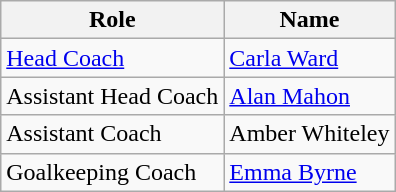<table class="wikitable">
<tr>
<th>Role</th>
<th>Name</th>
</tr>
<tr>
<td><a href='#'>Head Coach</a></td>
<td> <a href='#'>Carla Ward</a></td>
</tr>
<tr>
<td>Assistant Head Coach</td>
<td> <a href='#'>Alan Mahon</a></td>
</tr>
<tr>
<td>Assistant Coach</td>
<td> Amber Whiteley</td>
</tr>
<tr>
<td>Goalkeeping Coach</td>
<td> <a href='#'>Emma Byrne</a></td>
</tr>
</table>
